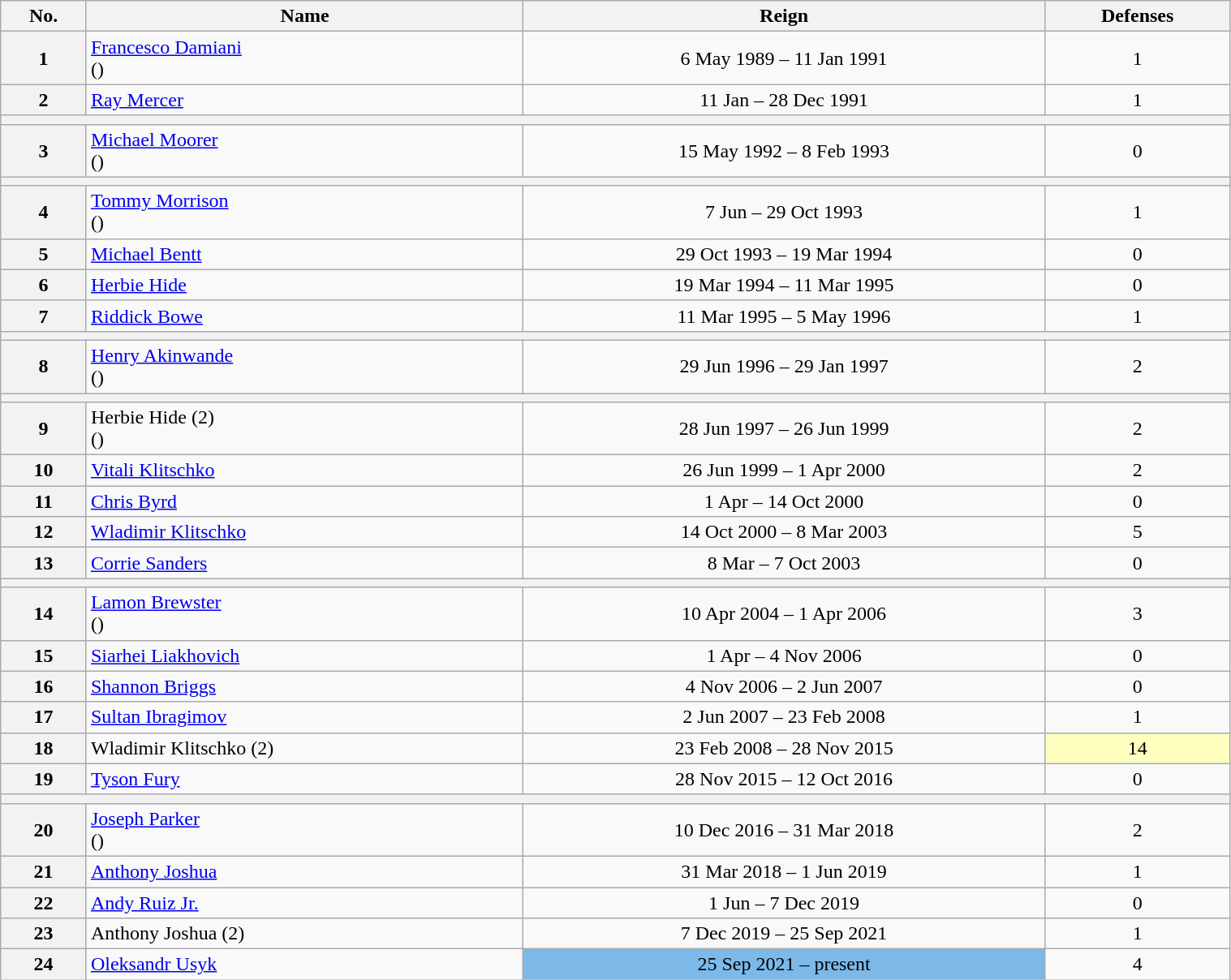<table class="wikitable sortable" style="width:80%;">
<tr>
<th>No.</th>
<th>Name</th>
<th>Reign</th>
<th>Defenses</th>
</tr>
<tr align=center>
<th>1</th>
<td align=left><a href='#'>Francesco Damiani</a><br>()</td>
<td>6 May 1989 – 11 Jan 1991</td>
<td>1</td>
</tr>
<tr align=center>
<th>2</th>
<td align=left><a href='#'>Ray Mercer</a></td>
<td>11 Jan – 28 Dec 1991</td>
<td>1</td>
</tr>
<tr align=center>
<th colspan="4"></th>
</tr>
<tr align=center>
<th>3</th>
<td align=left><a href='#'>Michael Moorer</a><br>()</td>
<td>15 May 1992 – 8 Feb 1993</td>
<td>0</td>
</tr>
<tr align=center>
<th colspan="4"></th>
</tr>
<tr align=center>
<th>4</th>
<td align=left><a href='#'>Tommy Morrison</a><br>()</td>
<td>7 Jun – 29 Oct 1993</td>
<td>1</td>
</tr>
<tr align=center>
<th>5</th>
<td align=left><a href='#'>Michael Bentt</a></td>
<td>29 Oct 1993 – 19 Mar 1994</td>
<td>0</td>
</tr>
<tr align=center>
<th>6</th>
<td align=left><a href='#'>Herbie Hide</a></td>
<td>19 Mar 1994 – 11 Mar 1995</td>
<td>0</td>
</tr>
<tr align=center>
<th>7</th>
<td align=left><a href='#'>Riddick Bowe</a></td>
<td>11 Mar 1995 – 5 May 1996</td>
<td>1</td>
</tr>
<tr align=center>
<th colspan="4"></th>
</tr>
<tr align=center>
<th>8</th>
<td align=left><a href='#'>Henry Akinwande</a><br>()</td>
<td>29 Jun 1996 – 29 Jan 1997</td>
<td>2</td>
</tr>
<tr align=center>
<th colspan="4"></th>
</tr>
<tr align=center>
<th>9</th>
<td align=left>Herbie Hide (2)<br>()</td>
<td>28 Jun 1997 – 26 Jun 1999</td>
<td>2</td>
</tr>
<tr align=center>
<th>10</th>
<td align=left><a href='#'>Vitali Klitschko</a></td>
<td>26 Jun 1999 – 1 Apr 2000</td>
<td>2</td>
</tr>
<tr align=center>
<th>11</th>
<td align=left><a href='#'>Chris Byrd</a></td>
<td>1 Apr – 14 Oct 2000</td>
<td>0</td>
</tr>
<tr align=center>
<th>12</th>
<td align=left><a href='#'>Wladimir Klitschko</a></td>
<td>14 Oct 2000 – 8 Mar 2003</td>
<td>5</td>
</tr>
<tr align=center>
<th>13</th>
<td align=left><a href='#'>Corrie Sanders</a></td>
<td>8 Mar – 7 Oct 2003</td>
<td>0</td>
</tr>
<tr align=center>
<th colspan="4"></th>
</tr>
<tr align=center>
<th>14</th>
<td align=left><a href='#'>Lamon Brewster</a><br>()</td>
<td>10 Apr 2004 – 1 Apr 2006</td>
<td>3</td>
</tr>
<tr align=center>
<th>15</th>
<td align=left><a href='#'>Siarhei Liakhovich</a></td>
<td>1 Apr – 4 Nov 2006</td>
<td>0</td>
</tr>
<tr align=center>
<th>16</th>
<td align=left><a href='#'>Shannon Briggs</a></td>
<td>4 Nov 2006 – 2 Jun 2007</td>
<td>0</td>
</tr>
<tr align=center>
<th>17</th>
<td align=left><a href='#'>Sultan Ibragimov</a></td>
<td>2 Jun 2007 – 23 Feb 2008</td>
<td>1</td>
</tr>
<tr align=center>
<th>18</th>
<td align=left>Wladimir Klitschko (2)</td>
<td>23 Feb 2008 – 28 Nov 2015</td>
<td style="background:#ffffbf;">14</td>
</tr>
<tr align=center>
<th>19</th>
<td align=left><a href='#'>Tyson Fury</a></td>
<td>28 Nov 2015 – 12 Oct 2016</td>
<td>0</td>
</tr>
<tr align=center>
<th colspan="4"></th>
</tr>
<tr align=center>
<th>20</th>
<td align=left><a href='#'>Joseph Parker</a><br>()</td>
<td>10 Dec 2016 – 31 Mar 2018</td>
<td>2</td>
</tr>
<tr align=center>
<th>21</th>
<td align=left><a href='#'>Anthony Joshua</a></td>
<td>31 Mar 2018 – 1 Jun 2019</td>
<td>1</td>
</tr>
<tr align=center>
<th>22</th>
<td align=left><a href='#'>Andy Ruiz Jr.</a></td>
<td>1 Jun – 7 Dec 2019</td>
<td>0</td>
</tr>
<tr align=center>
<th>23</th>
<td align=left>Anthony Joshua (2)</td>
<td>7 Dec 2019 – 25 Sep 2021</td>
<td>1</td>
</tr>
<tr align=center>
<th>24</th>
<td align=left><a href='#'>Oleksandr Usyk</a></td>
<td style="background:#7CB9E8;">25 Sep 2021 – present</td>
<td>4</td>
</tr>
</table>
